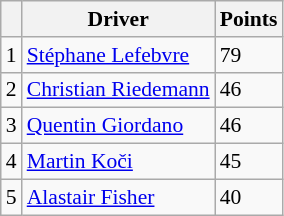<table class="wikitable" style="font-size: 90%;">
<tr>
<th></th>
<th>Driver</th>
<th>Points</th>
</tr>
<tr>
<td>1</td>
<td> <a href='#'>Stéphane Lefebvre</a></td>
<td>79</td>
</tr>
<tr>
<td>2</td>
<td> <a href='#'>Christian Riedemann</a></td>
<td>46</td>
</tr>
<tr>
<td>3</td>
<td> <a href='#'>Quentin Giordano</a></td>
<td>46</td>
</tr>
<tr>
<td>4</td>
<td> <a href='#'>Martin Koči</a></td>
<td>45</td>
</tr>
<tr>
<td>5</td>
<td> <a href='#'>Alastair Fisher</a></td>
<td>40</td>
</tr>
</table>
